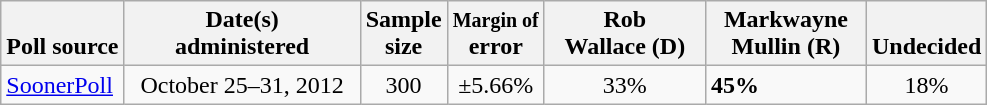<table class="wikitable">
<tr valign= bottom>
<th>Poll source</th>
<th style="width:150px;">Date(s)<br>administered</th>
<th class=small>Sample<br>size</th>
<th><small>Margin of</small><br>error</th>
<th width=100px>Rob<br>Wallace (D)</th>
<th width=100px>Markwayne<br>Mullin (R)</th>
<th>Undecided</th>
</tr>
<tr>
<td><a href='#'>SoonerPoll</a></td>
<td align=center>October 25–31, 2012</td>
<td align=center>300</td>
<td align=center>±5.66%</td>
<td align=center>33%</td>
<td><strong>45%</strong></td>
<td align=center>18%</td>
</tr>
</table>
